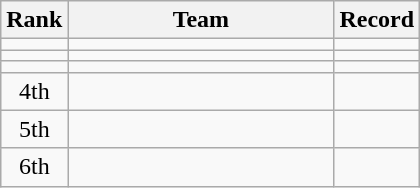<table class=wikitable style="text-align:center;">
<tr>
<th>Rank</th>
<th width=170>Team</th>
<th>Record</th>
</tr>
<tr>
<td></td>
<td align=left></td>
<td align=center></td>
</tr>
<tr>
<td></td>
<td align=left></td>
<td align=center></td>
</tr>
<tr>
<td></td>
<td align=left></td>
<td align=center></td>
</tr>
<tr>
<td>4th</td>
<td align=left></td>
<td align=center></td>
</tr>
<tr>
<td>5th</td>
<td align=left></td>
<td align=center></td>
</tr>
<tr>
<td>6th</td>
<td align=left></td>
<td align=center></td>
</tr>
</table>
